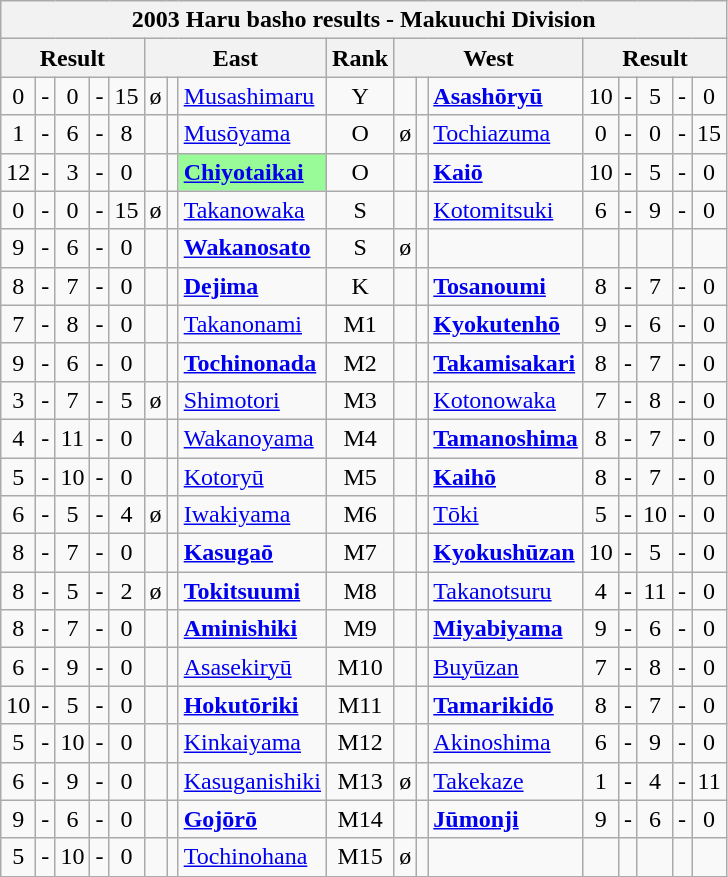<table class="wikitable">
<tr>
<th colspan="17">2003 Haru basho results - Makuuchi Division</th>
</tr>
<tr>
<th colspan="5">Result</th>
<th colspan="3">East</th>
<th>Rank</th>
<th colspan="3">West</th>
<th colspan="5">Result</th>
</tr>
<tr>
<td align=center>0</td>
<td align=center>-</td>
<td align=center>0</td>
<td align=center>-</td>
<td align=center>15</td>
<td align=center>ø</td>
<td align=center></td>
<td><a href='#'>Musashimaru</a></td>
<td align=center>Y</td>
<td align=center></td>
<td align=center></td>
<td><strong><a href='#'>Asashōryū</a></strong></td>
<td align=center>10</td>
<td align=center>-</td>
<td align=center>5</td>
<td align=center>-</td>
<td align=center>0</td>
</tr>
<tr>
<td align=center>1</td>
<td align=center>-</td>
<td align=center>6</td>
<td align=center>-</td>
<td align=center>8</td>
<td align=center></td>
<td align=center></td>
<td><a href='#'>Musōyama</a></td>
<td align=center>O</td>
<td align=center>ø</td>
<td align=center></td>
<td><a href='#'>Tochiazuma</a></td>
<td align=center>0</td>
<td align=center>-</td>
<td align=center>0</td>
<td align=center>-</td>
<td align=center>15</td>
</tr>
<tr>
<td align=center>12</td>
<td align=center>-</td>
<td align=center>3</td>
<td align=center>-</td>
<td align=center>0</td>
<td align=center></td>
<td align=center></td>
<td style="background: PaleGreen;"><strong><a href='#'>Chiyotaikai</a></strong></td>
<td align=center>O</td>
<td align=center></td>
<td align=center></td>
<td><strong><a href='#'>Kaiō</a></strong></td>
<td align=center>10</td>
<td align=center>-</td>
<td align=center>5</td>
<td align=center>-</td>
<td align=center>0</td>
</tr>
<tr>
<td align=center>0</td>
<td align=center>-</td>
<td align=center>0</td>
<td align=center>-</td>
<td align=center>15</td>
<td align=center>ø</td>
<td align=center></td>
<td><a href='#'>Takanowaka</a></td>
<td align=center>S</td>
<td align=center></td>
<td align=center></td>
<td><a href='#'>Kotomitsuki</a></td>
<td align=center>6</td>
<td align=center>-</td>
<td align=center>9</td>
<td align=center>-</td>
<td align=center>0</td>
</tr>
<tr>
<td align=center>9</td>
<td align=center>-</td>
<td align=center>6</td>
<td align=center>-</td>
<td align=center>0</td>
<td align=center></td>
<td align=center></td>
<td><a href='#'><strong>Wakanosato</strong></a></td>
<td align=center>S</td>
<td align=center>ø</td>
<td align=center></td>
<td></td>
<td align=center></td>
<td align=center></td>
<td align=center></td>
<td align=center></td>
<td align=center></td>
</tr>
<tr>
<td align=center>8</td>
<td align=center>-</td>
<td align=center>7</td>
<td align=center>-</td>
<td align=center>0</td>
<td align=center></td>
<td align=center></td>
<td><strong><a href='#'>Dejima</a></strong></td>
<td align=center>K</td>
<td align=center></td>
<td align=center></td>
<td><strong><a href='#'>Tosanoumi</a></strong></td>
<td align=center>8</td>
<td align=center>-</td>
<td align=center>7</td>
<td align=center>-</td>
<td align=center>0</td>
</tr>
<tr>
<td align=center>7</td>
<td align=center>-</td>
<td align=center>8</td>
<td align=center>-</td>
<td align=center>0</td>
<td align=center></td>
<td align=center></td>
<td><a href='#'>Takanonami</a></td>
<td align=center>M1</td>
<td align=center></td>
<td align=center></td>
<td><a href='#'><strong>Kyokutenhō</strong></a></td>
<td align=center>9</td>
<td align=center>-</td>
<td align=center>6</td>
<td align=center>-</td>
<td align=center>0</td>
</tr>
<tr>
<td align=center>9</td>
<td align=center>-</td>
<td align=center>6</td>
<td align=center>-</td>
<td align=center>0</td>
<td align=center></td>
<td align=center></td>
<td><a href='#'><strong>Tochinonada</strong></a></td>
<td align=center>M2</td>
<td align=center></td>
<td align=center></td>
<td><a href='#'><strong>Takamisakari</strong></a></td>
<td align=center>8</td>
<td align=center>-</td>
<td align=center>7</td>
<td align=center>-</td>
<td align=center>0</td>
</tr>
<tr>
<td align=center>3</td>
<td align=center>-</td>
<td align=center>7</td>
<td align=center>-</td>
<td align=center>5</td>
<td align=center>ø</td>
<td align=center></td>
<td><a href='#'>Shimotori</a></td>
<td align=center>M3</td>
<td align=center></td>
<td align=center></td>
<td><a href='#'>Kotonowaka</a></td>
<td align=center>7</td>
<td align=center>-</td>
<td align=center>8</td>
<td align=center>-</td>
<td align=center>0</td>
</tr>
<tr>
<td align=center>4</td>
<td align=center>-</td>
<td align=center>11</td>
<td align=center>-</td>
<td align=center>0</td>
<td align=center></td>
<td align=center></td>
<td><a href='#'>Wakanoyama</a></td>
<td align=center>M4</td>
<td align=center></td>
<td align=center></td>
<td><a href='#'><strong>Tamanoshima</strong></a></td>
<td align=center>8</td>
<td align=center>-</td>
<td align=center>7</td>
<td align=center>-</td>
<td align=center>0</td>
</tr>
<tr>
<td align=center>5</td>
<td align=center>-</td>
<td align=center>10</td>
<td align=center>-</td>
<td align=center>0</td>
<td align=center></td>
<td align=center></td>
<td><a href='#'>Kotoryū</a></td>
<td align=center>M5</td>
<td align=center></td>
<td align=center></td>
<td><strong><a href='#'>Kaihō</a></strong></td>
<td align=center>8</td>
<td align=center>-</td>
<td align=center>7</td>
<td align=center>-</td>
<td align=center>0</td>
</tr>
<tr>
<td align=center>6</td>
<td align=center>-</td>
<td align=center>5</td>
<td align=center>-</td>
<td align=center>4</td>
<td align=center>ø</td>
<td align=center></td>
<td><a href='#'>Iwakiyama</a></td>
<td align=center>M6</td>
<td align=center></td>
<td align=center></td>
<td><a href='#'>Tōki</a></td>
<td align=center>5</td>
<td align=center>-</td>
<td align=center>10</td>
<td align=center>-</td>
<td align=center>0</td>
</tr>
<tr>
<td align=center>8</td>
<td align=center>-</td>
<td align=center>7</td>
<td align=center>-</td>
<td align=center>0</td>
<td align=center></td>
<td align=center></td>
<td><strong><a href='#'>Kasugaō</a></strong></td>
<td align=center>M7</td>
<td align=center></td>
<td align=center></td>
<td><a href='#'><strong>Kyokushūzan</strong></a></td>
<td align=center>10</td>
<td align=center>-</td>
<td align=center>5</td>
<td align=center>-</td>
<td align=center>0</td>
</tr>
<tr>
<td align=center>8</td>
<td align=center>-</td>
<td align=center>5</td>
<td align=center>-</td>
<td align=center>2</td>
<td align=center>ø</td>
<td align=center></td>
<td><strong><a href='#'>Tokitsuumi</a></strong></td>
<td align=center>M8</td>
<td align=center></td>
<td align=center></td>
<td><a href='#'>Takanotsuru</a></td>
<td align=center>4</td>
<td align=center>-</td>
<td align=center>11</td>
<td align=center>-</td>
<td align=center>0</td>
</tr>
<tr>
<td align=center>8</td>
<td align=center>-</td>
<td align=center>7</td>
<td align=center>-</td>
<td align=center>0</td>
<td align=center></td>
<td align=center></td>
<td><strong><a href='#'>Aminishiki</a></strong></td>
<td align=center>M9</td>
<td align=center></td>
<td align=center></td>
<td><a href='#'><strong>Miyabiyama</strong></a></td>
<td align=center>9</td>
<td align=center>-</td>
<td align=center>6</td>
<td align=center>-</td>
<td align=center>0</td>
</tr>
<tr>
<td align=center>6</td>
<td align=center>-</td>
<td align=center>9</td>
<td align=center>-</td>
<td align=center>0</td>
<td align=center></td>
<td align=center></td>
<td><a href='#'>Asasekiryū</a></td>
<td align=center>M10</td>
<td align=center></td>
<td align=center></td>
<td><a href='#'>Buyūzan</a></td>
<td align=center>7</td>
<td align=center>-</td>
<td align=center>8</td>
<td align=center>-</td>
<td align=center>0</td>
</tr>
<tr>
<td align=center>10</td>
<td align=center>-</td>
<td align=center>5</td>
<td align=center>-</td>
<td align=center>0</td>
<td align=center></td>
<td align=center></td>
<td><a href='#'><strong>Hokutōriki</strong></a></td>
<td align=center>M11</td>
<td align=center></td>
<td align=center></td>
<td><a href='#'><strong>Tamarikidō</strong></a></td>
<td align=center>8</td>
<td align=center>-</td>
<td align=center>7</td>
<td align=center>-</td>
<td align=center>0</td>
</tr>
<tr>
<td align=center>5</td>
<td align=center>-</td>
<td align=center>10</td>
<td align=center>-</td>
<td align=center>0</td>
<td align=center></td>
<td align=center></td>
<td><a href='#'>Kinkaiyama</a></td>
<td align=center>M12</td>
<td align=center></td>
<td align=center></td>
<td><a href='#'>Akinoshima</a></td>
<td align=center>6</td>
<td align=center>-</td>
<td align=center>9</td>
<td align=center>-</td>
<td align=center>0</td>
</tr>
<tr>
<td align=center>6</td>
<td align=center>-</td>
<td align=center>9</td>
<td align=center>-</td>
<td align=center>0</td>
<td align=center></td>
<td align=center></td>
<td><a href='#'>Kasuganishiki</a></td>
<td align=center>M13</td>
<td align=center>ø</td>
<td align=center></td>
<td><a href='#'>Takekaze</a></td>
<td align=center>1</td>
<td align=center>-</td>
<td align=center>4</td>
<td align=center>-</td>
<td align=center>11</td>
</tr>
<tr>
<td align=center>9</td>
<td align=center>-</td>
<td align=center>6</td>
<td align=center>-</td>
<td align=center>0</td>
<td align=center></td>
<td align=center></td>
<td><a href='#'><strong>Gojōrō</strong></a></td>
<td align=center>M14</td>
<td align=center></td>
<td align=center></td>
<td><strong><a href='#'>Jūmonji</a></strong></td>
<td align=center>9</td>
<td align=center>-</td>
<td align=center>6</td>
<td align=center>-</td>
<td align=center>0</td>
</tr>
<tr>
<td align=center>5</td>
<td align=center>-</td>
<td align=center>10</td>
<td align=center>-</td>
<td align=center>0</td>
<td align=center></td>
<td align=center></td>
<td><a href='#'>Tochinohana</a></td>
<td align=center>M15</td>
<td align=center>ø</td>
<td align=center></td>
<td></td>
<td align=center></td>
<td align=center></td>
<td align=center></td>
<td align=center></td>
<td align=center></td>
</tr>
</table>
